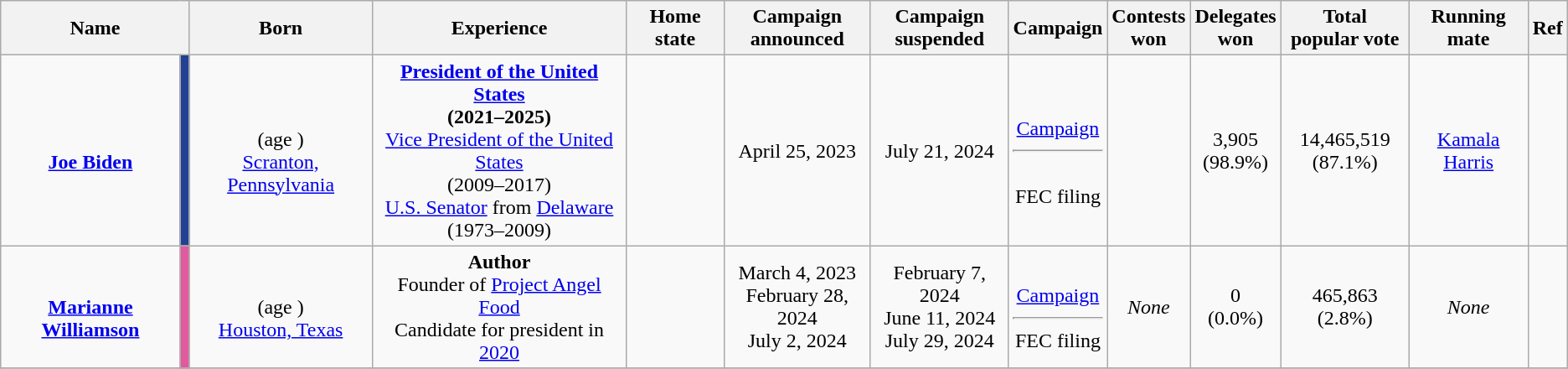<table class="wikitable" style="text-align:center;">
<tr>
<th colspan="2">Name</th>
<th>Born</th>
<th>Experience</th>
<th>Home state</th>
<th scope="col">Campaign<br>announced</th>
<th scope="col">Campaign<br>suspended</th>
<th>Campaign</th>
<th>Contests<br>won</th>
<th>Delegates<br>won</th>
<th>Total<br>popular vote</th>
<th>Running<br>mate</th>
<th>Ref</th>
</tr>
<tr>
<td><br><strong><a href='#'>Joe Biden</a></strong></td>
<td style="background:#224192;"></td>
<td><br>(age )<br><a href='#'>Scranton, Pennsylvania</a></td>
<td><strong><a href='#'>President of the United States</a> <br> (2021–2025)</strong><br> <a href='#'>Vice President of the United States</a><br>(2009–2017)<br><a href='#'>U.S. Senator</a> from <a href='#'>Delaware</a><br>(1973–2009)</td>
<td></td>
<td>April 25, 2023<br></td>
<td>July 21, 2024<br></td>
<td><br><a href='#'>Campaign</a> <hr><br>FEC filing<br></td>
<td></td>
<td>3,905<br>(98.9%)</td>
<td>14,465,519<br>(87.1%)</td>
<td><a href='#'>Kamala Harris</a></td>
<td><br><br></td>
</tr>
<tr>
<td><br><strong><a href='#'>Marianne Williamson</a></strong></td>
<td style="background:#e05a9d;"></td>
<td><br>(age )<br><a href='#'>Houston, Texas</a></td>
<td><strong>Author</strong><br>Founder of <a href='#'>Project Angel Food</a><br>Candidate for president in <a href='#'>2020</a></td>
<td></td>
<td>March 4, 2023 <br>February 28, 2024<br>July 2, 2024</td>
<td>February 7, 2024<br>June 11, 2024<br>July 29, 2024</td>
<td><br><a href='#'>Campaign</a><hr>FEC filing<br></td>
<td><em>None</em></td>
<td>0<br>(0.0%)</td>
<td>465,863 (2.8%)</td>
<td><em>None</em></td>
<td><br><br><br><br><br></td>
</tr>
<tr>
</tr>
</table>
